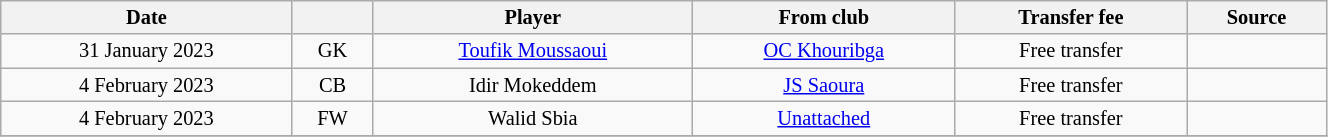<table class="wikitable sortable" style="width:70%; text-align:center; font-size:85%; text-align:centre;">
<tr>
<th>Date</th>
<th></th>
<th>Player</th>
<th>From club</th>
<th>Transfer fee</th>
<th>Source</th>
</tr>
<tr>
<td>31 January 2023</td>
<td>GK</td>
<td> <a href='#'>Toufik Moussaoui</a></td>
<td> <a href='#'>OC Khouribga</a></td>
<td>Free transfer</td>
<td></td>
</tr>
<tr>
<td>4 February 2023</td>
<td>CB</td>
<td> Idir Mokeddem</td>
<td><a href='#'>JS Saoura</a></td>
<td>Free transfer</td>
<td></td>
</tr>
<tr>
<td>4 February 2023</td>
<td>FW</td>
<td> Walid Sbia</td>
<td><a href='#'>Unattached</a></td>
<td>Free transfer</td>
<td></td>
</tr>
<tr>
</tr>
</table>
